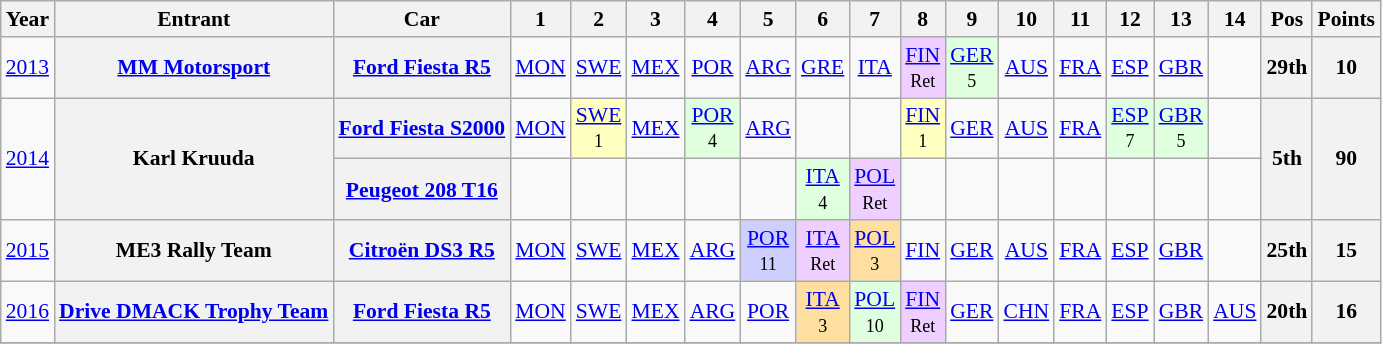<table class="wikitable" style="text-align:center; font-size:90%">
<tr>
<th>Year</th>
<th>Entrant</th>
<th>Car</th>
<th>1</th>
<th>2</th>
<th>3</th>
<th>4</th>
<th>5</th>
<th>6</th>
<th>7</th>
<th>8</th>
<th>9</th>
<th>10</th>
<th>11</th>
<th>12</th>
<th>13</th>
<th>14</th>
<th>Pos</th>
<th>Points</th>
</tr>
<tr>
<td><a href='#'>2013</a></td>
<th><a href='#'>MM Motorsport</a></th>
<th><a href='#'>Ford Fiesta R5</a></th>
<td><a href='#'>MON</a></td>
<td><a href='#'>SWE</a></td>
<td><a href='#'>MEX</a></td>
<td><a href='#'>POR</a></td>
<td><a href='#'>ARG</a></td>
<td><a href='#'>GRE</a></td>
<td><a href='#'>ITA</a></td>
<td style="background:#EFCFFF;"><a href='#'>FIN</a><br><small>Ret</small></td>
<td style="background:#DFFFDF;"><a href='#'>GER</a><br><small>5</small></td>
<td><a href='#'>AUS</a></td>
<td><a href='#'>FRA</a></td>
<td><a href='#'>ESP</a></td>
<td><a href='#'>GBR</a></td>
<td></td>
<th>29th</th>
<th>10</th>
</tr>
<tr>
<td rowspan=2><a href='#'>2014</a></td>
<th rowspan=2>Karl Kruuda</th>
<th><a href='#'>Ford Fiesta S2000</a></th>
<td><a href='#'>MON</a></td>
<td style="background:#ffffbf;"><a href='#'>SWE</a><br><small>1</small></td>
<td><a href='#'>MEX</a></td>
<td style="background:#DFFFDF;"><a href='#'>POR</a><br><small>4</small></td>
<td><a href='#'>ARG</a></td>
<td></td>
<td></td>
<td style="background:#ffffbf;"><a href='#'>FIN</a><br><small>1</small></td>
<td><a href='#'>GER</a></td>
<td><a href='#'>AUS</a></td>
<td><a href='#'>FRA</a></td>
<td style="background:#DFFFDF;"><a href='#'>ESP</a><br><small>7</small></td>
<td style="background:#DFFFDF;"><a href='#'>GBR</a><br><small>5</small></td>
<td></td>
<th rowspan=2>5th</th>
<th rowspan=2>90</th>
</tr>
<tr>
<th><a href='#'>Peugeot 208 T16</a></th>
<td></td>
<td></td>
<td></td>
<td></td>
<td></td>
<td style="background:#DFFFDF;"><a href='#'>ITA</a><br><small>4</small></td>
<td style="background:#EFCFFF;"><a href='#'>POL</a><br><small>Ret</small></td>
<td></td>
<td></td>
<td></td>
<td></td>
<td></td>
<td></td>
<td></td>
</tr>
<tr>
<td><a href='#'>2015</a></td>
<th>ME3 Rally Team</th>
<th><a href='#'>Citroën DS3 R5</a></th>
<td><a href='#'>MON</a></td>
<td><a href='#'>SWE</a></td>
<td><a href='#'>MEX</a></td>
<td><a href='#'>ARG</a></td>
<td style="background:#CFCFFF;"><a href='#'>POR</a><br><small>11</small></td>
<td style="background:#EFCFFF;"><a href='#'>ITA</a><br><small>Ret</small></td>
<td style="background:#FFDF9F;"><a href='#'>POL</a><br><small>3</small></td>
<td><a href='#'>FIN</a></td>
<td><a href='#'>GER</a></td>
<td><a href='#'>AUS</a></td>
<td><a href='#'>FRA</a></td>
<td><a href='#'>ESP</a></td>
<td><a href='#'>GBR</a></td>
<td></td>
<th>25th</th>
<th>15</th>
</tr>
<tr>
<td><a href='#'>2016</a></td>
<th><a href='#'>Drive DMACK Trophy Team</a></th>
<th><a href='#'>Ford Fiesta R5</a></th>
<td><a href='#'>MON</a></td>
<td><a href='#'>SWE</a></td>
<td><a href='#'>MEX</a></td>
<td><a href='#'>ARG</a></td>
<td><a href='#'>POR</a></td>
<td style="background:#FFDF9F;"><a href='#'>ITA</a><br><small>3</small></td>
<td style="background:#DFFFDF;"><a href='#'>POL</a><br><small>10</small></td>
<td style="background:#EFCFFF;"><a href='#'>FIN</a><br><small>Ret</small></td>
<td><a href='#'>GER</a></td>
<td><a href='#'>CHN</a></td>
<td><a href='#'>FRA</a></td>
<td><a href='#'>ESP</a></td>
<td><a href='#'>GBR</a></td>
<td><a href='#'>AUS</a></td>
<th>20th</th>
<th>16</th>
</tr>
<tr>
</tr>
</table>
